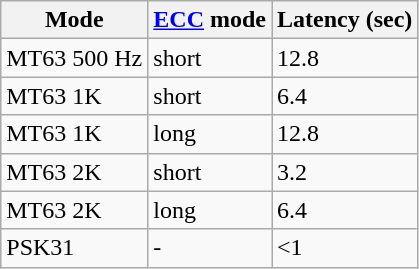<table class="wikitable sortable">
<tr>
<th>Mode</th>
<th><a href='#'>ECC</a> mode</th>
<th>Latency (sec)</th>
</tr>
<tr>
<td>MT63 500 Hz</td>
<td>short</td>
<td>12.8</td>
</tr>
<tr>
<td>MT63 1K</td>
<td>short</td>
<td>6.4</td>
</tr>
<tr>
<td>MT63 1K</td>
<td>long</td>
<td>12.8</td>
</tr>
<tr>
<td>MT63 2K</td>
<td>short</td>
<td>3.2</td>
</tr>
<tr>
<td>MT63 2K</td>
<td>long</td>
<td>6.4</td>
</tr>
<tr>
<td>PSK31</td>
<td>-</td>
<td><1</td>
</tr>
</table>
